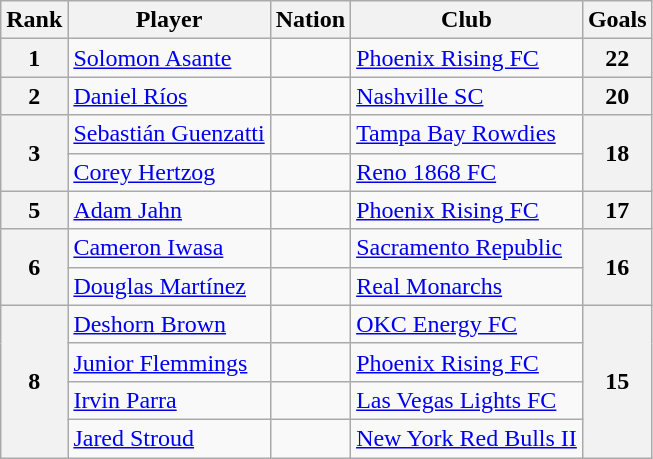<table class="wikitable">
<tr>
<th>Rank</th>
<th>Player</th>
<th>Nation</th>
<th>Club</th>
<th>Goals</th>
</tr>
<tr>
<th>1</th>
<td><a href='#'>Solomon Asante</a></td>
<td></td>
<td><a href='#'>Phoenix Rising FC</a></td>
<th>22</th>
</tr>
<tr>
<th>2</th>
<td><a href='#'>Daniel Ríos</a></td>
<td></td>
<td><a href='#'>Nashville SC</a></td>
<th>20</th>
</tr>
<tr>
<th rowspan=2>3</th>
<td><a href='#'>Sebastián Guenzatti</a></td>
<td></td>
<td><a href='#'>Tampa Bay Rowdies</a></td>
<th rowspan=2>18</th>
</tr>
<tr>
<td><a href='#'>Corey Hertzog</a></td>
<td></td>
<td><a href='#'>Reno 1868 FC</a></td>
</tr>
<tr>
<th>5</th>
<td><a href='#'>Adam Jahn</a></td>
<td></td>
<td><a href='#'>Phoenix Rising FC</a></td>
<th>17</th>
</tr>
<tr>
<th rowspan=2>6</th>
<td><a href='#'>Cameron Iwasa</a></td>
<td></td>
<td><a href='#'>Sacramento Republic</a></td>
<th rowspan=2>16</th>
</tr>
<tr>
<td><a href='#'>Douglas Martínez</a></td>
<td></td>
<td><a href='#'>Real Monarchs</a></td>
</tr>
<tr>
<th rowspan=4>8</th>
<td><a href='#'>Deshorn Brown</a></td>
<td></td>
<td><a href='#'>OKC Energy FC</a></td>
<th rowspan=4>15</th>
</tr>
<tr>
<td><a href='#'>Junior Flemmings</a></td>
<td></td>
<td><a href='#'>Phoenix Rising FC</a></td>
</tr>
<tr>
<td><a href='#'>Irvin Parra</a></td>
<td></td>
<td><a href='#'>Las Vegas Lights FC</a></td>
</tr>
<tr>
<td><a href='#'>Jared Stroud</a></td>
<td></td>
<td><a href='#'>New York Red Bulls II</a></td>
</tr>
</table>
